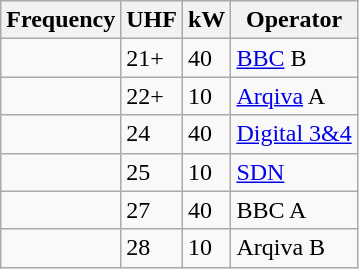<table class="wikitable sortable">
<tr>
<th>Frequency</th>
<th>UHF</th>
<th>kW</th>
<th>Operator</th>
</tr>
<tr>
<td></td>
<td>21+</td>
<td>40</td>
<td><a href='#'>BBC</a> B</td>
</tr>
<tr>
<td></td>
<td>22+</td>
<td>10</td>
<td><a href='#'>Arqiva</a> A</td>
</tr>
<tr>
<td></td>
<td>24</td>
<td>40</td>
<td><a href='#'>Digital 3&4</a></td>
</tr>
<tr>
<td></td>
<td>25</td>
<td>10</td>
<td><a href='#'>SDN</a></td>
</tr>
<tr>
<td></td>
<td>27</td>
<td>40</td>
<td>BBC A</td>
</tr>
<tr>
<td></td>
<td>28</td>
<td>10</td>
<td>Arqiva B</td>
</tr>
</table>
